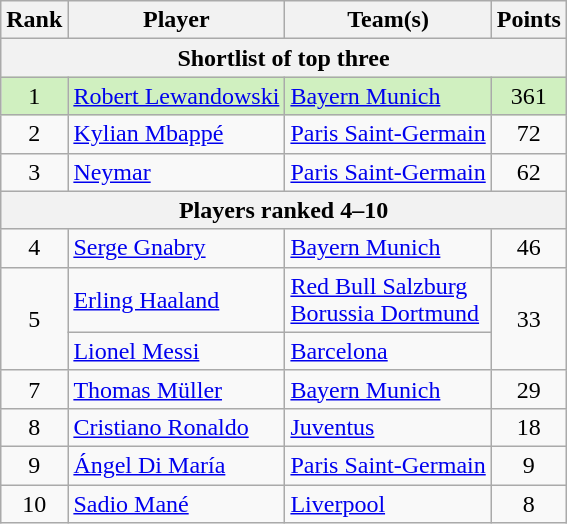<table class="wikitable" style="text-align:center">
<tr>
<th>Rank</th>
<th>Player</th>
<th>Team(s)</th>
<th>Points</th>
</tr>
<tr>
<th colspan=4>Shortlist of top three</th>
</tr>
<tr bgcolor="#D0F0C0">
<td>1</td>
<td align=left> <a href='#'>Robert Lewandowski</a></td>
<td align=left> <a href='#'>Bayern Munich</a></td>
<td>361</td>
</tr>
<tr>
<td>2</td>
<td align=left> <a href='#'>Kylian Mbappé</a></td>
<td align=left> <a href='#'>Paris Saint-Germain</a></td>
<td>72</td>
</tr>
<tr>
<td>3</td>
<td align=left> <a href='#'>Neymar</a></td>
<td align=left> <a href='#'>Paris Saint-Germain</a></td>
<td>62</td>
</tr>
<tr>
<th colspan=4>Players ranked 4–10</th>
</tr>
<tr>
<td>4</td>
<td align=left> <a href='#'>Serge Gnabry</a></td>
<td align=left> <a href='#'>Bayern Munich</a></td>
<td>46</td>
</tr>
<tr>
<td rowspan=2>5</td>
<td align=left> <a href='#'>Erling Haaland</a></td>
<td align=left> <a href='#'>Red Bull Salzburg</a><br> <a href='#'>Borussia Dortmund</a></td>
<td rowspan=2>33</td>
</tr>
<tr>
<td align=left> <a href='#'>Lionel Messi</a></td>
<td align=left> <a href='#'>Barcelona</a></td>
</tr>
<tr>
<td>7</td>
<td align=left> <a href='#'>Thomas Müller</a></td>
<td align=left> <a href='#'>Bayern Munich</a></td>
<td>29</td>
</tr>
<tr>
<td>8</td>
<td align=left> <a href='#'>Cristiano Ronaldo</a></td>
<td align=left> <a href='#'>Juventus</a></td>
<td>18</td>
</tr>
<tr>
<td>9</td>
<td align=left> <a href='#'>Ángel Di María</a></td>
<td align=left> <a href='#'>Paris Saint-Germain</a></td>
<td>9</td>
</tr>
<tr>
<td>10</td>
<td align=left> <a href='#'>Sadio Mané</a></td>
<td align=left> <a href='#'>Liverpool</a></td>
<td>8</td>
</tr>
</table>
